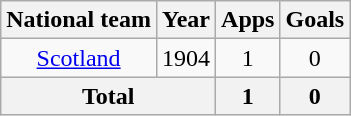<table class="wikitable" style="text-align: center;">
<tr>
<th>National team</th>
<th>Year</th>
<th>Apps</th>
<th>Goals</th>
</tr>
<tr>
<td><a href='#'>Scotland</a></td>
<td>1904</td>
<td>1</td>
<td>0</td>
</tr>
<tr>
<th colspan="2">Total</th>
<th>1</th>
<th>0</th>
</tr>
</table>
